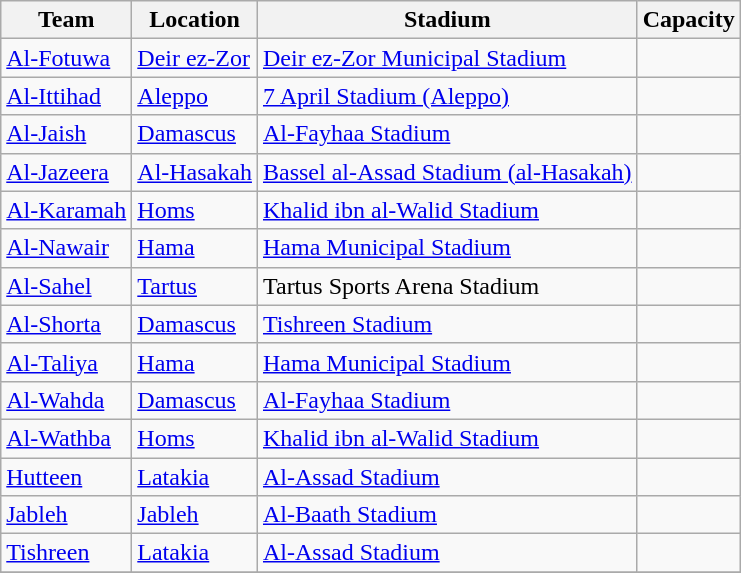<table class="wikitable sortable" style="text-align: left;">
<tr>
<th>Team</th>
<th>Location</th>
<th>Stadium</th>
<th>Capacity</th>
</tr>
<tr>
<td><a href='#'>Al-Fotuwa</a></td>
<td><a href='#'>Deir ez-Zor</a></td>
<td><a href='#'>Deir ez-Zor Municipal Stadium</a></td>
<td align="center"></td>
</tr>
<tr>
<td><a href='#'>Al-Ittihad</a></td>
<td><a href='#'>Aleppo</a></td>
<td><a href='#'>7 April Stadium (Aleppo)</a></td>
<td align="center"></td>
</tr>
<tr>
<td><a href='#'>Al-Jaish</a></td>
<td><a href='#'>Damascus</a></td>
<td><a href='#'>Al-Fayhaa Stadium</a></td>
<td align="center"></td>
</tr>
<tr>
<td><a href='#'>Al-Jazeera</a></td>
<td><a href='#'>Al-Hasakah</a></td>
<td><a href='#'>Bassel al-Assad Stadium (al-Hasakah)</a></td>
<td align="center"></td>
</tr>
<tr>
<td><a href='#'>Al-Karamah</a></td>
<td><a href='#'>Homs</a></td>
<td><a href='#'>Khalid ibn al-Walid Stadium</a></td>
<td align="center"></td>
</tr>
<tr>
<td><a href='#'>Al-Nawair</a></td>
<td><a href='#'>Hama</a></td>
<td><a href='#'>Hama Municipal Stadium</a></td>
<td align="center"></td>
</tr>
<tr>
<td><a href='#'>Al-Sahel</a></td>
<td><a href='#'>Tartus</a></td>
<td>Tartus Sports Arena Stadium</td>
<td align="center"></td>
</tr>
<tr>
<td><a href='#'>Al-Shorta</a></td>
<td><a href='#'>Damascus</a></td>
<td><a href='#'>Tishreen Stadium</a></td>
<td align="center"></td>
</tr>
<tr>
<td><a href='#'>Al-Taliya</a></td>
<td><a href='#'>Hama</a></td>
<td><a href='#'>Hama Municipal Stadium</a></td>
<td align="center"></td>
</tr>
<tr>
<td><a href='#'>Al-Wahda</a></td>
<td><a href='#'>Damascus</a></td>
<td><a href='#'>Al-Fayhaa Stadium</a></td>
<td align="center"></td>
</tr>
<tr>
<td><a href='#'>Al-Wathba</a></td>
<td><a href='#'>Homs</a></td>
<td><a href='#'>Khalid ibn al-Walid Stadium</a></td>
<td align="center"></td>
</tr>
<tr>
<td><a href='#'>Hutteen</a></td>
<td><a href='#'>Latakia</a></td>
<td><a href='#'>Al-Assad Stadium</a></td>
<td align="center"></td>
</tr>
<tr>
<td><a href='#'>Jableh</a></td>
<td><a href='#'>Jableh</a></td>
<td><a href='#'>Al-Baath Stadium</a></td>
<td align="center"></td>
</tr>
<tr>
<td><a href='#'>Tishreen</a></td>
<td><a href='#'>Latakia</a></td>
<td><a href='#'>Al-Assad Stadium</a></td>
<td align="center"></td>
</tr>
<tr>
</tr>
</table>
